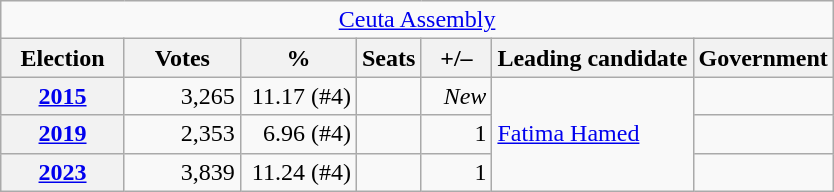<table class="wikitable" style="text-align:right;">
<tr>
<td colspan="8" align="center"><a href='#'>Ceuta Assembly</a></td>
</tr>
<tr>
<th width="75">Election</th>
<th width="70">Votes</th>
<th width="70">%</th>
<th>Seats</th>
<th width="40">+/–</th>
<th>Leading candidate</th>
<th>Government</th>
</tr>
<tr>
<th><a href='#'>2015</a></th>
<td>3,265</td>
<td>11.17 (#4)</td>
<td></td>
<td><em>New</em></td>
<td rowspan="3" align="left"><a href='#'>Fatima Hamed</a></td>
<td></td>
</tr>
<tr>
<th><a href='#'>2019</a></th>
<td>2,353</td>
<td>6.96 (#4)</td>
<td></td>
<td>1</td>
<td></td>
</tr>
<tr>
<th><a href='#'>2023</a></th>
<td>3,839</td>
<td>11.24 (#4)</td>
<td></td>
<td>1</td>
<td></td>
</tr>
</table>
